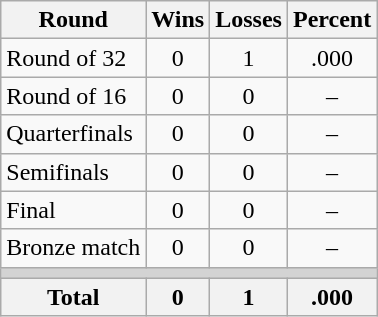<table class=wikitable>
<tr>
<th>Round</th>
<th>Wins</th>
<th>Losses</th>
<th>Percent</th>
</tr>
<tr align=center>
<td align=left>Round of 32</td>
<td>0</td>
<td>1</td>
<td>.000</td>
</tr>
<tr align=center>
<td align=left>Round of 16</td>
<td>0</td>
<td>0</td>
<td>–</td>
</tr>
<tr align=center>
<td align=left>Quarterfinals</td>
<td>0</td>
<td>0</td>
<td>–</td>
</tr>
<tr align=center>
<td align=left>Semifinals</td>
<td>0</td>
<td>0</td>
<td>–</td>
</tr>
<tr align=center>
<td align=left>Final</td>
<td>0</td>
<td>0</td>
<td>–</td>
</tr>
<tr align=center>
<td align=left>Bronze match</td>
<td>0</td>
<td>0</td>
<td>–</td>
</tr>
<tr>
<td colspan=4 bgcolor=lightgray></td>
</tr>
<tr>
<th>Total</th>
<th>0</th>
<th>1</th>
<th>.000</th>
</tr>
</table>
